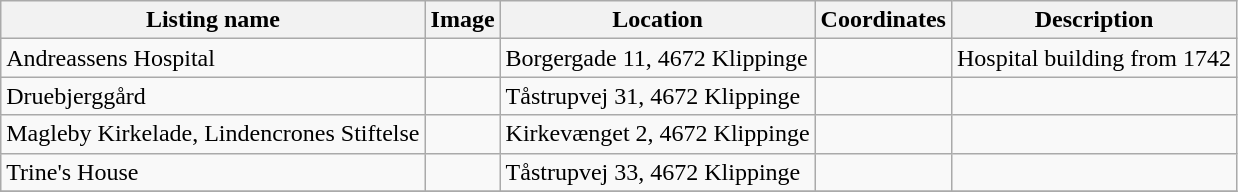<table class="wikitable sortable">
<tr>
<th>Listing name</th>
<th>Image</th>
<th>Location</th>
<th>Coordinates</th>
<th>Description</th>
</tr>
<tr>
<td>Andreassens Hospital</td>
<td></td>
<td>Borgergade 11, 4672 Klippinge</td>
<td></td>
<td>Hospital building from 1742</td>
</tr>
<tr>
<td>Druebjerggård</td>
<td></td>
<td>Tåstrupvej 31, 4672 Klippinge</td>
<td></td>
<td></td>
</tr>
<tr>
<td>Magleby Kirkelade, Lindencrones Stiftelse</td>
<td></td>
<td>Kirkevænget 2, 4672 Klippinge</td>
<td></td>
<td></td>
</tr>
<tr>
<td>Trine's House</td>
<td></td>
<td>Tåstrupvej 33, 4672 Klippinge</td>
<td></td>
<td></td>
</tr>
<tr>
</tr>
</table>
